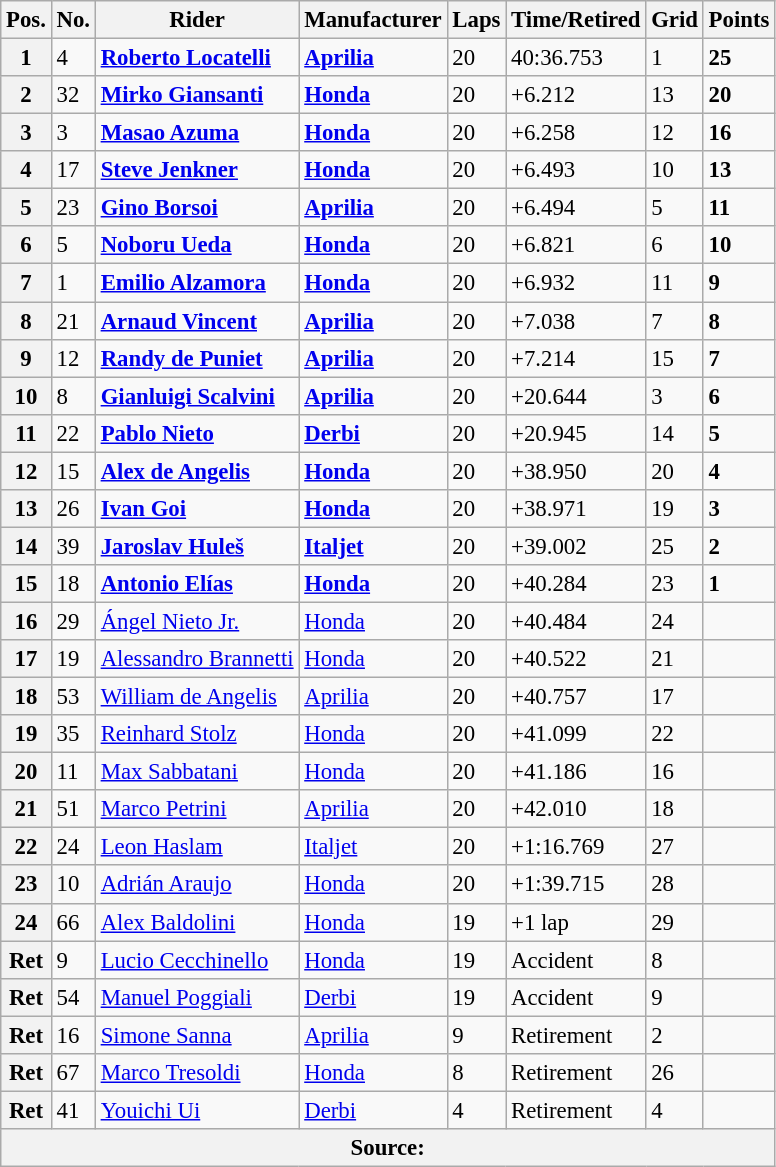<table class="wikitable" style="font-size: 95%;">
<tr>
<th>Pos.</th>
<th>No.</th>
<th>Rider</th>
<th>Manufacturer</th>
<th>Laps</th>
<th>Time/Retired</th>
<th>Grid</th>
<th>Points</th>
</tr>
<tr>
<th>1</th>
<td>4</td>
<td> <strong><a href='#'>Roberto Locatelli</a></strong></td>
<td><strong><a href='#'>Aprilia</a></strong></td>
<td>20</td>
<td>40:36.753</td>
<td>1</td>
<td><strong>25</strong></td>
</tr>
<tr>
<th>2</th>
<td>32</td>
<td> <strong><a href='#'>Mirko Giansanti</a></strong></td>
<td><strong><a href='#'>Honda</a></strong></td>
<td>20</td>
<td>+6.212</td>
<td>13</td>
<td><strong>20</strong></td>
</tr>
<tr>
<th>3</th>
<td>3</td>
<td> <strong><a href='#'>Masao Azuma</a></strong></td>
<td><strong><a href='#'>Honda</a></strong></td>
<td>20</td>
<td>+6.258</td>
<td>12</td>
<td><strong>16</strong></td>
</tr>
<tr>
<th>4</th>
<td>17</td>
<td> <strong><a href='#'>Steve Jenkner</a></strong></td>
<td><strong><a href='#'>Honda</a></strong></td>
<td>20</td>
<td>+6.493</td>
<td>10</td>
<td><strong>13</strong></td>
</tr>
<tr>
<th>5</th>
<td>23</td>
<td> <strong><a href='#'>Gino Borsoi</a></strong></td>
<td><strong><a href='#'>Aprilia</a></strong></td>
<td>20</td>
<td>+6.494</td>
<td>5</td>
<td><strong>11</strong></td>
</tr>
<tr>
<th>6</th>
<td>5</td>
<td> <strong><a href='#'>Noboru Ueda</a></strong></td>
<td><strong><a href='#'>Honda</a></strong></td>
<td>20</td>
<td>+6.821</td>
<td>6</td>
<td><strong>10</strong></td>
</tr>
<tr>
<th>7</th>
<td>1</td>
<td> <strong><a href='#'>Emilio Alzamora</a></strong></td>
<td><strong><a href='#'>Honda</a></strong></td>
<td>20</td>
<td>+6.932</td>
<td>11</td>
<td><strong>9</strong></td>
</tr>
<tr>
<th>8</th>
<td>21</td>
<td> <strong><a href='#'>Arnaud Vincent</a></strong></td>
<td><strong><a href='#'>Aprilia</a></strong></td>
<td>20</td>
<td>+7.038</td>
<td>7</td>
<td><strong>8</strong></td>
</tr>
<tr>
<th>9</th>
<td>12</td>
<td> <strong><a href='#'>Randy de Puniet</a></strong></td>
<td><strong><a href='#'>Aprilia</a></strong></td>
<td>20</td>
<td>+7.214</td>
<td>15</td>
<td><strong>7</strong></td>
</tr>
<tr>
<th>10</th>
<td>8</td>
<td> <strong><a href='#'>Gianluigi Scalvini</a></strong></td>
<td><strong><a href='#'>Aprilia</a></strong></td>
<td>20</td>
<td>+20.644</td>
<td>3</td>
<td><strong>6</strong></td>
</tr>
<tr>
<th>11</th>
<td>22</td>
<td> <strong><a href='#'>Pablo Nieto</a></strong></td>
<td><strong><a href='#'>Derbi</a></strong></td>
<td>20</td>
<td>+20.945</td>
<td>14</td>
<td><strong>5</strong></td>
</tr>
<tr>
<th>12</th>
<td>15</td>
<td> <strong><a href='#'>Alex de Angelis</a></strong></td>
<td><strong><a href='#'>Honda</a></strong></td>
<td>20</td>
<td>+38.950</td>
<td>20</td>
<td><strong>4</strong></td>
</tr>
<tr>
<th>13</th>
<td>26</td>
<td> <strong><a href='#'>Ivan Goi</a></strong></td>
<td><strong><a href='#'>Honda</a></strong></td>
<td>20</td>
<td>+38.971</td>
<td>19</td>
<td><strong>3</strong></td>
</tr>
<tr>
<th>14</th>
<td>39</td>
<td> <strong><a href='#'>Jaroslav Huleš</a></strong></td>
<td><strong><a href='#'>Italjet</a></strong></td>
<td>20</td>
<td>+39.002</td>
<td>25</td>
<td><strong>2</strong></td>
</tr>
<tr>
<th>15</th>
<td>18</td>
<td> <strong><a href='#'>Antonio Elías</a></strong></td>
<td><strong><a href='#'>Honda</a></strong></td>
<td>20</td>
<td>+40.284</td>
<td>23</td>
<td><strong>1</strong></td>
</tr>
<tr>
<th>16</th>
<td>29</td>
<td> <a href='#'>Ángel Nieto Jr.</a></td>
<td><a href='#'>Honda</a></td>
<td>20</td>
<td>+40.484</td>
<td>24</td>
<td></td>
</tr>
<tr>
<th>17</th>
<td>19</td>
<td> <a href='#'>Alessandro Brannetti</a></td>
<td><a href='#'>Honda</a></td>
<td>20</td>
<td>+40.522</td>
<td>21</td>
<td></td>
</tr>
<tr>
<th>18</th>
<td>53</td>
<td> <a href='#'>William de Angelis</a></td>
<td><a href='#'>Aprilia</a></td>
<td>20</td>
<td>+40.757</td>
<td>17</td>
<td></td>
</tr>
<tr>
<th>19</th>
<td>35</td>
<td> <a href='#'>Reinhard Stolz</a></td>
<td><a href='#'>Honda</a></td>
<td>20</td>
<td>+41.099</td>
<td>22</td>
<td></td>
</tr>
<tr>
<th>20</th>
<td>11</td>
<td> <a href='#'>Max Sabbatani</a></td>
<td><a href='#'>Honda</a></td>
<td>20</td>
<td>+41.186</td>
<td>16</td>
<td></td>
</tr>
<tr>
<th>21</th>
<td>51</td>
<td> <a href='#'>Marco Petrini</a></td>
<td><a href='#'>Aprilia</a></td>
<td>20</td>
<td>+42.010</td>
<td>18</td>
<td></td>
</tr>
<tr>
<th>22</th>
<td>24</td>
<td> <a href='#'>Leon Haslam</a></td>
<td><a href='#'>Italjet</a></td>
<td>20</td>
<td>+1:16.769</td>
<td>27</td>
<td></td>
</tr>
<tr>
<th>23</th>
<td>10</td>
<td> <a href='#'>Adrián Araujo</a></td>
<td><a href='#'>Honda</a></td>
<td>20</td>
<td>+1:39.715</td>
<td>28</td>
<td></td>
</tr>
<tr>
<th>24</th>
<td>66</td>
<td> <a href='#'>Alex Baldolini</a></td>
<td><a href='#'>Honda</a></td>
<td>19</td>
<td>+1 lap</td>
<td>29</td>
<td></td>
</tr>
<tr>
<th>Ret</th>
<td>9</td>
<td> <a href='#'>Lucio Cecchinello</a></td>
<td><a href='#'>Honda</a></td>
<td>19</td>
<td>Accident</td>
<td>8</td>
<td></td>
</tr>
<tr>
<th>Ret</th>
<td>54</td>
<td> <a href='#'>Manuel Poggiali</a></td>
<td><a href='#'>Derbi</a></td>
<td>19</td>
<td>Accident</td>
<td>9</td>
<td></td>
</tr>
<tr>
<th>Ret</th>
<td>16</td>
<td> <a href='#'>Simone Sanna</a></td>
<td><a href='#'>Aprilia</a></td>
<td>9</td>
<td>Retirement</td>
<td>2</td>
<td></td>
</tr>
<tr>
<th>Ret</th>
<td>67</td>
<td> <a href='#'>Marco Tresoldi</a></td>
<td><a href='#'>Honda</a></td>
<td>8</td>
<td>Retirement</td>
<td>26</td>
<td></td>
</tr>
<tr>
<th>Ret</th>
<td>41</td>
<td> <a href='#'>Youichi Ui</a></td>
<td><a href='#'>Derbi</a></td>
<td>4</td>
<td>Retirement</td>
<td>4</td>
<td></td>
</tr>
<tr>
<th colspan=8>Source: </th>
</tr>
</table>
